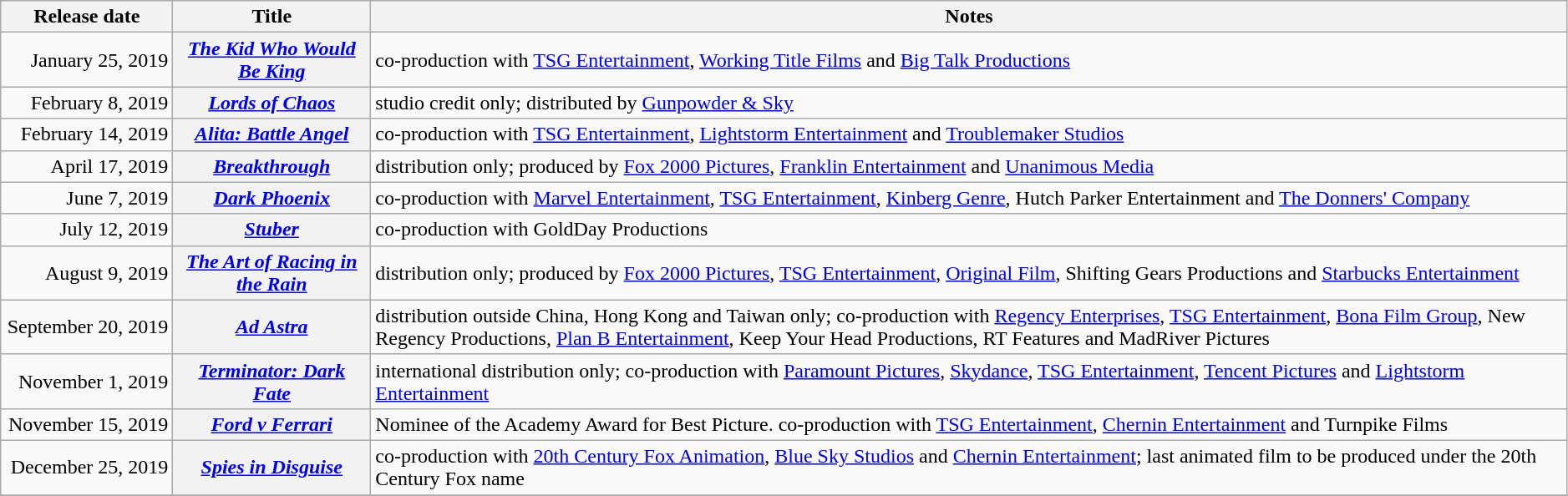<table class="wikitable plainrowheaders sortable" style="width:99%;">
<tr>
<th scope="col" style="width:130px;">Release date</th>
<th scope="col">Title</th>
<th scope="col" class="unsortable">Notes</th>
</tr>
<tr>
<td style="text-align:right;">January 25, 2019</td>
<th scope="row"><em><a href='#'>The Kid Who Would Be King</a></em></th>
<td>co-production with <a href='#'>TSG Entertainment</a>, <a href='#'>Working Title Films</a> and <a href='#'>Big Talk Productions</a></td>
</tr>
<tr>
<td style="text-align:right;">February 8, 2019</td>
<th scope="row"><em><a href='#'>Lords of Chaos</a></em></th>
<td>studio credit only; distributed by <a href='#'>Gunpowder & Sky</a></td>
</tr>
<tr>
<td style="text-align:right;">February 14, 2019</td>
<th scope="row"><em><a href='#'>Alita: Battle Angel</a></em></th>
<td>co-production with <a href='#'>TSG Entertainment</a>, <a href='#'>Lightstorm Entertainment</a> and <a href='#'>Troublemaker Studios</a></td>
</tr>
<tr>
<td style="text-align:right;">April 17, 2019</td>
<th scope="row"><em><a href='#'>Breakthrough</a></em></th>
<td>distribution only; produced by <a href='#'>Fox 2000 Pictures</a>, <a href='#'>Franklin Entertainment</a> and <a href='#'>Unanimous Media</a></td>
</tr>
<tr>
<td style="text-align:right;">June 7, 2019</td>
<th scope="row"><em><a href='#'>Dark Phoenix</a></em></th>
<td>co-production with <a href='#'>Marvel Entertainment</a>, <a href='#'>TSG Entertainment</a>, <a href='#'>Kinberg Genre</a>, Hutch Parker Entertainment and <a href='#'>The Donners' Company</a></td>
</tr>
<tr>
<td style="text-align:right;">July 12, 2019</td>
<th scope="row"><em><a href='#'>Stuber</a></em></th>
<td>co-production with GoldDay Productions</td>
</tr>
<tr>
<td style="text-align:right;">August 9, 2019</td>
<th scope="row"><em><a href='#'>The Art of Racing in the Rain</a></em></th>
<td>distribution only; produced by <a href='#'>Fox 2000 Pictures</a>, <a href='#'>TSG Entertainment</a>, <a href='#'>Original Film</a>, Shifting Gears Productions and <a href='#'>Starbucks Entertainment</a></td>
</tr>
<tr>
<td style="text-align:right;">September 20, 2019</td>
<th scope="row"><em><a href='#'>Ad Astra</a></em></th>
<td>distribution outside China, Hong Kong and Taiwan only; co-production with <a href='#'>Regency Enterprises</a>, <a href='#'>TSG Entertainment</a>, <a href='#'>Bona Film Group</a>, New Regency Productions, <a href='#'>Plan B Entertainment</a>, Keep Your Head Productions, RT Features and MadRiver Pictures</td>
</tr>
<tr>
<td style="text-align:right;">November 1, 2019</td>
<th scope="row"><em><a href='#'>Terminator: Dark Fate</a></em></th>
<td>international distribution only; co-production with <a href='#'>Paramount Pictures</a>, <a href='#'>Skydance</a>, <a href='#'>TSG Entertainment</a>, <a href='#'>Tencent Pictures</a> and <a href='#'>Lightstorm Entertainment</a></td>
</tr>
<tr>
<td style="text-align:right;">November 15, 2019</td>
<th scope="row"><em><a href='#'>Ford v Ferrari</a></em></th>
<td>Nominee of the Academy Award for Best Picture. co-production with <a href='#'>TSG Entertainment</a>, <a href='#'>Chernin Entertainment</a> and Turnpike Films</td>
</tr>
<tr>
<td style="text-align:right;">December 25, 2019</td>
<th scope="row"><em><a href='#'>Spies in Disguise</a></em></th>
<td>co-production with <a href='#'>20th Century Fox Animation</a>, <a href='#'>Blue Sky Studios</a> and <a href='#'>Chernin Entertainment</a>; last animated film to be produced under the 20th Century Fox name</td>
</tr>
<tr>
</tr>
</table>
